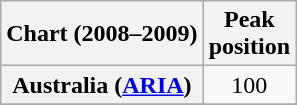<table class="wikitable sortable plainrowheaders">
<tr>
<th>Chart (2008–2009)</th>
<th>Peak<br>position</th>
</tr>
<tr>
<th scope="row">Australia (<a href='#'>ARIA</a>)</th>
<td align="center">100</td>
</tr>
<tr>
</tr>
<tr>
</tr>
<tr>
</tr>
<tr>
</tr>
<tr>
</tr>
<tr>
</tr>
<tr>
</tr>
</table>
